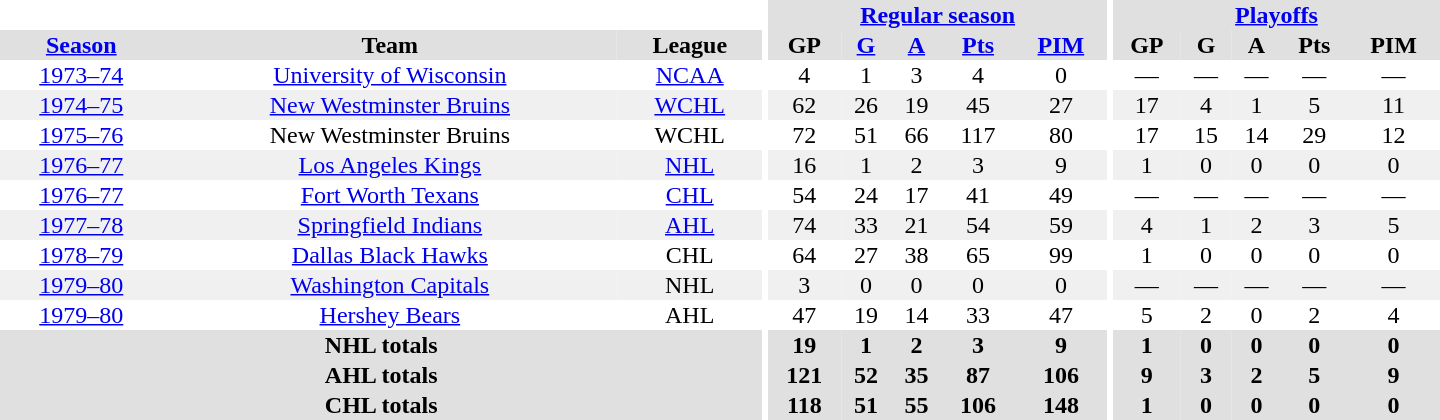<table border="0" cellpadding="1" cellspacing="0" style="text-align:center; width:60em">
<tr bgcolor="#e0e0e0">
<th colspan="3" bgcolor="#ffffff"></th>
<th rowspan="99" bgcolor="#ffffff"></th>
<th colspan="5"><a href='#'>Regular season</a></th>
<th rowspan="99" bgcolor="#ffffff"></th>
<th colspan="5"><a href='#'>Playoffs</a></th>
</tr>
<tr bgcolor="#e0e0e0">
<th><a href='#'>Season</a></th>
<th>Team</th>
<th>League</th>
<th>GP</th>
<th><a href='#'>G</a></th>
<th><a href='#'>A</a></th>
<th><a href='#'>Pts</a></th>
<th><a href='#'>PIM</a></th>
<th>GP</th>
<th>G</th>
<th>A</th>
<th>Pts</th>
<th>PIM</th>
</tr>
<tr>
<td><a href='#'>1973–74</a></td>
<td><a href='#'>University of Wisconsin</a></td>
<td><a href='#'>NCAA</a></td>
<td>4</td>
<td>1</td>
<td>3</td>
<td>4</td>
<td>0</td>
<td>—</td>
<td>—</td>
<td>—</td>
<td>—</td>
<td>—</td>
</tr>
<tr bgcolor="#f0f0f0">
<td><a href='#'>1974–75</a></td>
<td><a href='#'>New Westminster Bruins</a></td>
<td><a href='#'>WCHL</a></td>
<td>62</td>
<td>26</td>
<td>19</td>
<td>45</td>
<td>27</td>
<td>17</td>
<td>4</td>
<td>1</td>
<td>5</td>
<td>11</td>
</tr>
<tr>
<td><a href='#'>1975–76</a></td>
<td>New Westminster Bruins</td>
<td>WCHL</td>
<td>72</td>
<td>51</td>
<td>66</td>
<td>117</td>
<td>80</td>
<td>17</td>
<td>15</td>
<td>14</td>
<td>29</td>
<td>12</td>
</tr>
<tr bgcolor="#f0f0f0">
<td><a href='#'>1976–77</a></td>
<td><a href='#'>Los Angeles Kings</a></td>
<td><a href='#'>NHL</a></td>
<td>16</td>
<td>1</td>
<td>2</td>
<td>3</td>
<td>9</td>
<td>1</td>
<td>0</td>
<td>0</td>
<td>0</td>
<td>0</td>
</tr>
<tr>
<td><a href='#'>1976–77</a></td>
<td><a href='#'>Fort Worth Texans</a></td>
<td><a href='#'>CHL</a></td>
<td>54</td>
<td>24</td>
<td>17</td>
<td>41</td>
<td>49</td>
<td>—</td>
<td>—</td>
<td>—</td>
<td>—</td>
<td>—</td>
</tr>
<tr bgcolor="#f0f0f0">
<td><a href='#'>1977–78</a></td>
<td><a href='#'>Springfield Indians</a></td>
<td><a href='#'>AHL</a></td>
<td>74</td>
<td>33</td>
<td>21</td>
<td>54</td>
<td>59</td>
<td>4</td>
<td>1</td>
<td>2</td>
<td>3</td>
<td>5</td>
</tr>
<tr>
<td><a href='#'>1978–79</a></td>
<td><a href='#'>Dallas Black Hawks</a></td>
<td>CHL</td>
<td>64</td>
<td>27</td>
<td>38</td>
<td>65</td>
<td>99</td>
<td>1</td>
<td>0</td>
<td>0</td>
<td>0</td>
<td>0</td>
</tr>
<tr bgcolor="#f0f0f0">
<td><a href='#'>1979–80</a></td>
<td><a href='#'>Washington Capitals</a></td>
<td>NHL</td>
<td>3</td>
<td>0</td>
<td>0</td>
<td>0</td>
<td>0</td>
<td>—</td>
<td>—</td>
<td>—</td>
<td>—</td>
<td>—</td>
</tr>
<tr>
<td><a href='#'>1979–80</a></td>
<td><a href='#'>Hershey Bears</a></td>
<td>AHL</td>
<td>47</td>
<td>19</td>
<td>14</td>
<td>33</td>
<td>47</td>
<td>5</td>
<td>2</td>
<td>0</td>
<td>2</td>
<td>4</td>
</tr>
<tr>
</tr>
<tr ALIGN="center" bgcolor="#e0e0e0">
<th colspan="3">NHL totals</th>
<th ALIGN="center">19</th>
<th ALIGN="center">1</th>
<th ALIGN="center">2</th>
<th ALIGN="center">3</th>
<th ALIGN="center">9</th>
<th ALIGN="center">1</th>
<th ALIGN="center">0</th>
<th ALIGN="center">0</th>
<th ALIGN="center">0</th>
<th ALIGN="center">0</th>
</tr>
<tr>
</tr>
<tr ALIGN="center" bgcolor="#e0e0e0">
<th colspan="3">AHL totals</th>
<th ALIGN="center">121</th>
<th ALIGN="center">52</th>
<th ALIGN="center">35</th>
<th ALIGN="center">87</th>
<th ALIGN="center">106</th>
<th ALIGN="center">9</th>
<th ALIGN="center">3</th>
<th ALIGN="center">2</th>
<th ALIGN="center">5</th>
<th ALIGN="center">9</th>
</tr>
<tr>
</tr>
<tr ALIGN="center" bgcolor="#e0e0e0">
<th colspan="3">CHL totals</th>
<th ALIGN="center">118</th>
<th ALIGN="center">51</th>
<th ALIGN="center">55</th>
<th ALIGN="center">106</th>
<th ALIGN="center">148</th>
<th ALIGN="center">1</th>
<th ALIGN="center">0</th>
<th ALIGN="center">0</th>
<th ALIGN="center">0</th>
<th ALIGN="center">0</th>
</tr>
</table>
